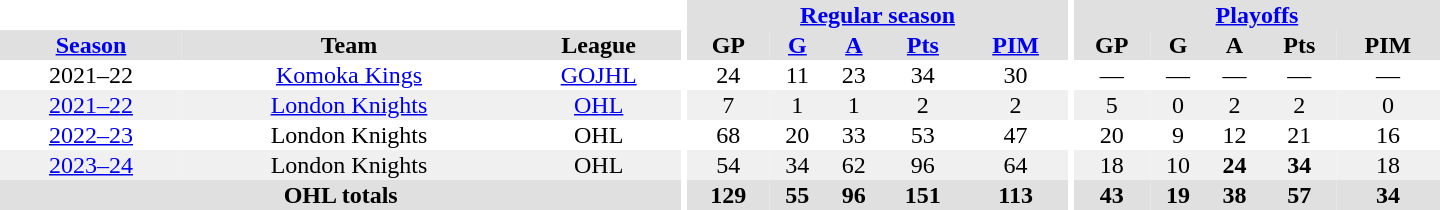<table border="0" cellpadding="1" cellspacing="0" style="text-align:center; width:60em;">
<tr bgcolor="#e0e0e0">
<th colspan="3" bgcolor="#ffffff"></th>
<th rowspan="100" bgcolor="#ffffff"></th>
<th colspan="5"><a href='#'>Regular season</a></th>
<th rowspan="100" bgcolor="#ffffff"></th>
<th colspan="5"><a href='#'>Playoffs</a></th>
</tr>
<tr bgcolor="#e0e0e0">
<th><a href='#'>Season</a></th>
<th>Team</th>
<th>League</th>
<th>GP</th>
<th><a href='#'>G</a></th>
<th><a href='#'>A</a></th>
<th><a href='#'>Pts</a></th>
<th><a href='#'>PIM</a></th>
<th>GP</th>
<th>G</th>
<th>A</th>
<th>Pts</th>
<th>PIM</th>
</tr>
<tr>
<td>2021–22</td>
<td><a href='#'>Komoka Kings</a></td>
<td><a href='#'>GOJHL</a></td>
<td>24</td>
<td>11</td>
<td>23</td>
<td>34</td>
<td>30</td>
<td>—</td>
<td>—</td>
<td>—</td>
<td>—</td>
<td>—</td>
</tr>
<tr bgcolor="#f0f0f0">
<td><a href='#'>2021–22</a></td>
<td><a href='#'>London Knights</a></td>
<td><a href='#'>OHL</a></td>
<td>7</td>
<td>1</td>
<td>1</td>
<td>2</td>
<td>2</td>
<td>5</td>
<td>0</td>
<td>2</td>
<td>2</td>
<td>0</td>
</tr>
<tr>
<td><a href='#'>2022–23</a></td>
<td>London Knights</td>
<td>OHL</td>
<td>68</td>
<td>20</td>
<td>33</td>
<td>53</td>
<td>47</td>
<td>20</td>
<td>9</td>
<td>12</td>
<td>21</td>
<td>16</td>
</tr>
<tr bgcolor="#f0f0f0">
<td><a href='#'>2023–24</a></td>
<td>London Knights</td>
<td>OHL</td>
<td>54</td>
<td>34</td>
<td>62</td>
<td>96</td>
<td>64</td>
<td>18</td>
<td>10</td>
<td><strong>24</strong></td>
<td><strong>34</strong></td>
<td>18</td>
</tr>
<tr bgcolor="#e0e0e0">
<th colspan="3">OHL totals</th>
<th>129</th>
<th>55</th>
<th>96</th>
<th>151</th>
<th>113</th>
<th>43</th>
<th>19</th>
<th>38</th>
<th>57</th>
<th>34</th>
</tr>
</table>
